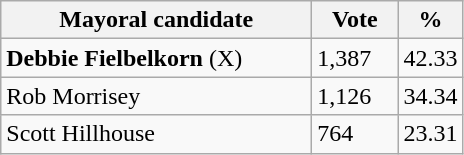<table class="wikitable">
<tr>
<th width="200px">Mayoral candidate</th>
<th width="50px">Vote</th>
<th width="30px">%</th>
</tr>
<tr>
<td><strong>Debbie Fielbelkorn</strong> (X)</td>
<td>1,387</td>
<td>42.33</td>
</tr>
<tr>
<td>Rob Morrisey</td>
<td>1,126</td>
<td>34.34</td>
</tr>
<tr>
<td>Scott Hillhouse</td>
<td>764</td>
<td>23.31</td>
</tr>
</table>
